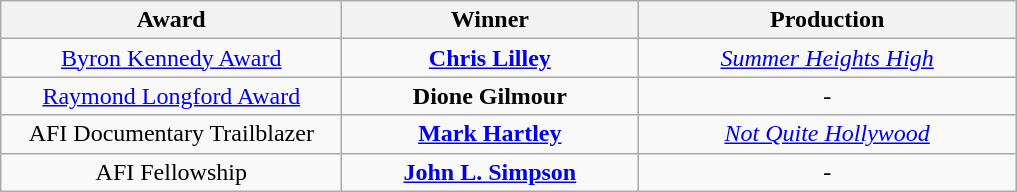<table class="wikitable" style="text-align: center">
<tr>
<th width="220"><strong>Award</strong></th>
<th width="190"><strong>Winner</strong></th>
<th width="245"><strong>Production</strong></th>
</tr>
<tr>
<td><a href='#'>Byron Kennedy Award</a></td>
<td><strong><a href='#'>Chris Lilley</a></strong></td>
<td><em><a href='#'>Summer Heights High</a></em></td>
</tr>
<tr>
<td><a href='#'>Raymond Longford Award</a></td>
<td><strong>Dione Gilmour</strong></td>
<td>-</td>
</tr>
<tr>
<td>AFI Documentary Trailblazer</td>
<td><strong><a href='#'>Mark Hartley</a></strong></td>
<td><em><a href='#'>Not Quite Hollywood</a></em></td>
</tr>
<tr>
<td>AFI Fellowship</td>
<td><strong><a href='#'>John L. Simpson</a></strong></td>
<td>-</td>
</tr>
</table>
